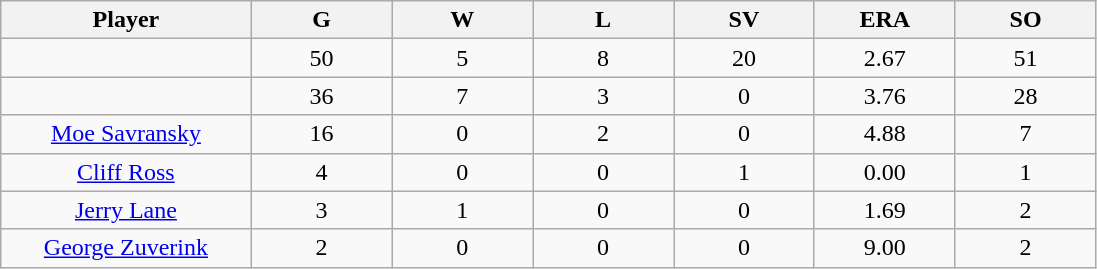<table class="wikitable sortable">
<tr>
<th bgcolor="#DDDDFF" width="16%">Player</th>
<th bgcolor="#DDDDFF" width="9%">G</th>
<th bgcolor="#DDDDFF" width="9%">W</th>
<th bgcolor="#DDDDFF" width="9%">L</th>
<th bgcolor="#DDDDFF" width="9%">SV</th>
<th bgcolor="#DDDDFF" width="9%">ERA</th>
<th bgcolor="#DDDDFF" width="9%">SO</th>
</tr>
<tr align="center">
<td></td>
<td>50</td>
<td>5</td>
<td>8</td>
<td>20</td>
<td>2.67</td>
<td>51</td>
</tr>
<tr align="center">
<td></td>
<td>36</td>
<td>7</td>
<td>3</td>
<td>0</td>
<td>3.76</td>
<td>28</td>
</tr>
<tr align="center">
<td><a href='#'>Moe Savransky</a></td>
<td>16</td>
<td>0</td>
<td>2</td>
<td>0</td>
<td>4.88</td>
<td>7</td>
</tr>
<tr align=center>
<td><a href='#'>Cliff Ross</a></td>
<td>4</td>
<td>0</td>
<td>0</td>
<td>1</td>
<td>0.00</td>
<td>1</td>
</tr>
<tr align=center>
<td><a href='#'>Jerry Lane</a></td>
<td>3</td>
<td>1</td>
<td>0</td>
<td>0</td>
<td>1.69</td>
<td>2</td>
</tr>
<tr align=center>
<td><a href='#'>George Zuverink</a></td>
<td>2</td>
<td>0</td>
<td>0</td>
<td>0</td>
<td>9.00</td>
<td>2</td>
</tr>
</table>
